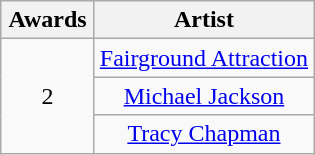<table class="wikitable" rowspan="2" style="text-align:center;">
<tr>
<th scope="col" style="width:55px;">Awards</th>
<th scope="col" style="text-align:center;">Artist</th>
</tr>
<tr>
<td rowspan="3">2</td>
<td><a href='#'>Fairground Attraction</a></td>
</tr>
<tr>
<td><a href='#'>Michael Jackson</a></td>
</tr>
<tr>
<td><a href='#'>Tracy Chapman</a></td>
</tr>
</table>
